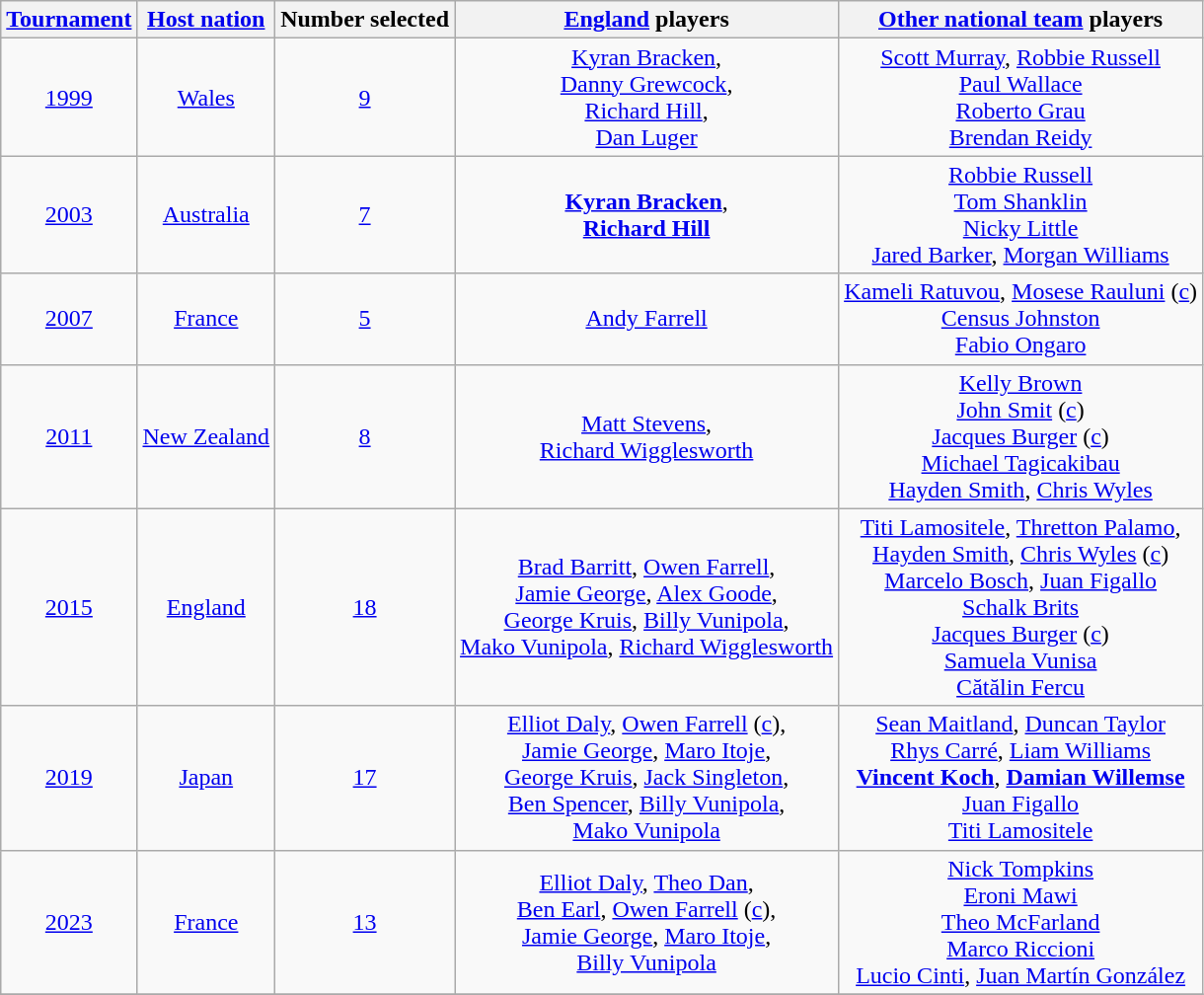<table class="wikitable sticky-header" style="text-align:center">
<tr>
<th><a href='#'>Tournament</a></th>
<th><a href='#'>Host nation</a></th>
<th>Number selected</th>
<th> <a href='#'>England</a> players</th>
<th><a href='#'>Other national team</a> players</th>
</tr>
<tr>
<td><a href='#'>1999</a></td>
<td> <a href='#'>Wales</a></td>
<td><a href='#'>9</a></td>
<td><a href='#'>Kyran Bracken</a>,<br><a href='#'>Danny Grewcock</a>,<br><a href='#'>Richard Hill</a>,<br><a href='#'>Dan Luger</a></td>
<td><a href='#'>Scott Murray</a>, <a href='#'>Robbie Russell</a> <br><a href='#'>Paul Wallace</a> <br><a href='#'>Roberto Grau</a> <br><a href='#'>Brendan Reidy</a> </td>
</tr>
<tr>
<td><a href='#'>2003</a></td>
<td> <a href='#'>Australia</a></td>
<td><a href='#'>7</a></td>
<td><strong><a href='#'>Kyran Bracken</a></strong>,<br><strong><a href='#'>Richard Hill</a></strong></td>
<td><a href='#'>Robbie Russell</a> <br><a href='#'>Tom Shanklin</a> <br><a href='#'>Nicky Little</a> <br><a href='#'>Jared Barker</a>, <a href='#'>Morgan Williams</a> </td>
</tr>
<tr>
<td><a href='#'>2007</a></td>
<td> <a href='#'>France</a></td>
<td><a href='#'>5</a></td>
<td><a href='#'>Andy Farrell</a></td>
<td><a href='#'>Kameli Ratuvou</a>, <a href='#'>Mosese Rauluni</a> (<a href='#'>c</a>) <br><a href='#'>Census Johnston</a> <br><a href='#'>Fabio Ongaro</a> </td>
</tr>
<tr>
<td><a href='#'>2011</a></td>
<td> <a href='#'>New Zealand</a></td>
<td><a href='#'>8</a></td>
<td><a href='#'>Matt Stevens</a>,<br><a href='#'>Richard Wigglesworth</a></td>
<td><a href='#'>Kelly Brown</a> <br><a href='#'>John Smit</a> (<a href='#'>c</a>) <br><a href='#'>Jacques Burger</a> (<a href='#'>c</a>) <br><a href='#'>Michael Tagicakibau</a> <br><a href='#'>Hayden Smith</a>, <a href='#'>Chris Wyles</a> </td>
</tr>
<tr>
<td><a href='#'>2015</a></td>
<td> <a href='#'>England</a></td>
<td><a href='#'>18</a></td>
<td><a href='#'>Brad Barritt</a>, <a href='#'>Owen Farrell</a>,<br><a href='#'>Jamie George</a>, <a href='#'>Alex Goode</a>,<br><a href='#'>George Kruis</a>, <a href='#'>Billy Vunipola</a>,<br><a href='#'>Mako Vunipola</a>, <a href='#'>Richard Wigglesworth</a></td>
<td><a href='#'>Titi Lamositele</a>, <a href='#'>Thretton Palamo</a>,<br><a href='#'>Hayden Smith</a>, <a href='#'>Chris Wyles</a> (<a href='#'>c</a>) <br><a href='#'>Marcelo Bosch</a>, <a href='#'>Juan Figallo</a> <br><a href='#'>Schalk Brits</a> <br><a href='#'>Jacques Burger</a> (<a href='#'>c</a>) <br><a href='#'>Samuela Vunisa</a> <br><a href='#'>Cătălin Fercu</a> </td>
</tr>
<tr>
<td><a href='#'>2019</a></td>
<td> <a href='#'>Japan</a></td>
<td><a href='#'>17</a></td>
<td><a href='#'>Elliot Daly</a>, <a href='#'>Owen Farrell</a> (<a href='#'>c</a>),<br><a href='#'>Jamie George</a>, <a href='#'>Maro Itoje</a>,<br><a href='#'>George Kruis</a>, <a href='#'>Jack Singleton</a>,<br><a href='#'>Ben Spencer</a>, <a href='#'>Billy Vunipola</a>,<br><a href='#'>Mako Vunipola</a></td>
<td><a href='#'>Sean Maitland</a>, <a href='#'>Duncan Taylor</a> <br><a href='#'>Rhys Carré</a>, <a href='#'>Liam Williams</a> <br><strong><a href='#'>Vincent Koch</a></strong>, <strong><a href='#'>Damian Willemse</a></strong> <br><a href='#'>Juan Figallo</a> <br><a href='#'>Titi Lamositele</a> </td>
</tr>
<tr>
<td><a href='#'>2023</a></td>
<td> <a href='#'>France</a></td>
<td><a href='#'>13</a></td>
<td><a href='#'>Elliot Daly</a>, <a href='#'>Theo Dan</a>,<br><a href='#'>Ben Earl</a>, <a href='#'>Owen Farrell</a> (<a href='#'>c</a>),<br><a href='#'>Jamie George</a>, <a href='#'>Maro Itoje</a>,<br><a href='#'>Billy Vunipola</a></td>
<td><a href='#'>Nick Tompkins</a> <br><a href='#'>Eroni Mawi</a> <br><a href='#'>Theo McFarland</a> <br><a href='#'>Marco Riccioni</a> <br><a href='#'>Lucio Cinti</a>, <a href='#'>Juan Martín González</a> </td>
</tr>
<tr>
</tr>
</table>
